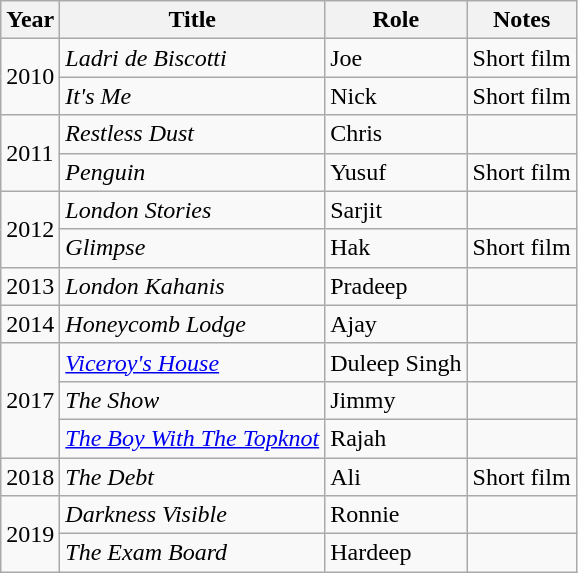<table class="wikitable sortable">
<tr>
<th>Year</th>
<th>Title</th>
<th>Role</th>
<th>Notes</th>
</tr>
<tr>
<td rowspan=2>2010</td>
<td><em>Ladri de Biscotti</em></td>
<td>Joe</td>
<td>Short film</td>
</tr>
<tr>
<td><em>It's Me</em></td>
<td>Nick</td>
<td>Short film</td>
</tr>
<tr>
<td rowspan=2>2011</td>
<td><em>Restless Dust</em></td>
<td>Chris</td>
<td></td>
</tr>
<tr>
<td><em>Penguin</em></td>
<td>Yusuf</td>
<td>Short film</td>
</tr>
<tr>
<td rowspan=2>2012</td>
<td><em>London Stories</em></td>
<td>Sarjit</td>
<td></td>
</tr>
<tr>
<td><em>Glimpse</em></td>
<td>Hak</td>
<td>Short film</td>
</tr>
<tr>
<td>2013</td>
<td><em>London Kahanis</em></td>
<td>Pradeep</td>
<td></td>
</tr>
<tr>
<td>2014</td>
<td><em>Honeycomb Lodge</em></td>
<td>Ajay</td>
<td></td>
</tr>
<tr>
<td rowspan=3>2017</td>
<td><em><a href='#'>Viceroy's House</a></em></td>
<td>Duleep Singh</td>
<td></td>
</tr>
<tr>
<td><em>The Show</em></td>
<td>Jimmy</td>
<td></td>
</tr>
<tr>
<td><em><a href='#'>The Boy With The Topknot</a></em></td>
<td>Rajah</td>
<td></td>
</tr>
<tr>
<td>2018</td>
<td><em>The Debt</em></td>
<td>Ali</td>
<td>Short film</td>
</tr>
<tr>
<td rowspan=2>2019</td>
<td><em>Darkness Visible</em></td>
<td>Ronnie</td>
<td></td>
</tr>
<tr>
<td><em>The Exam Board</em></td>
<td>Hardeep</td>
<td></td>
</tr>
</table>
